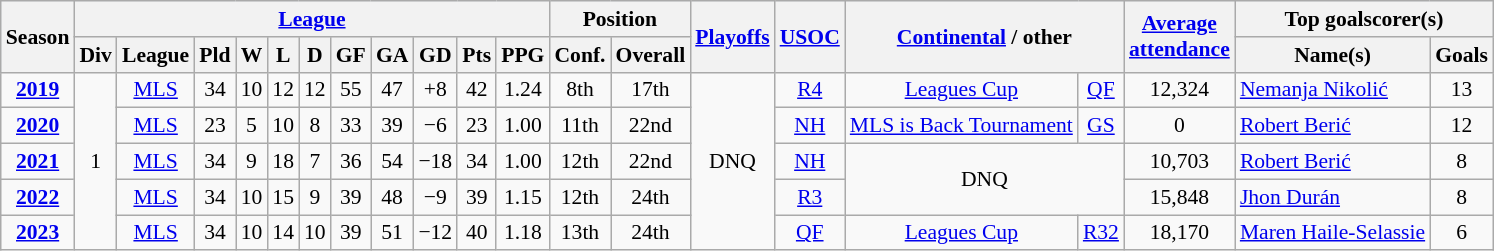<table class="wikitable" style="font-size:90%; text-align:center;">
<tr style="background:#f0f6ff;">
<th rowspan=2>Season</th>
<th colspan=11><a href='#'>League</a></th>
<th colspan=2>Position</th>
<th rowspan=2><a href='#'>Playoffs</a></th>
<th rowspan=2><a href='#'>USOC</a></th>
<th rowspan=2 colspan=2><a href='#'>Continental</a> / other</th>
<th rowspan=2><a href='#'>Average <br> attendance</a></th>
<th colspan=2>Top goalscorer(s)</th>
</tr>
<tr>
<th>Div</th>
<th>League</th>
<th>Pld</th>
<th>W</th>
<th>L</th>
<th>D</th>
<th>GF</th>
<th>GA</th>
<th>GD</th>
<th>Pts</th>
<th>PPG</th>
<th>Conf.</th>
<th>Overall</th>
<th>Name(s)</th>
<th>Goals</th>
</tr>
<tr>
<td><strong><a href='#'>2019</a></strong></td>
<td rowspan=5>1</td>
<td><a href='#'>MLS</a></td>
<td>34</td>
<td>10</td>
<td>12</td>
<td>12</td>
<td>55</td>
<td>47</td>
<td>+8</td>
<td>42</td>
<td>1.24</td>
<td>8th</td>
<td>17th</td>
<td rowspan=5>DNQ</td>
<td><a href='#'>R4</a></td>
<td><a href='#'>Leagues Cup</a></td>
<td><a href='#'>QF</a></td>
<td>12,324</td>
<td align="left"> <a href='#'>Nemanja Nikolić</a></td>
<td>13</td>
</tr>
<tr>
<td><strong><a href='#'>2020</a></strong></td>
<td><a href='#'>MLS</a></td>
<td>23</td>
<td>5</td>
<td>10</td>
<td>8</td>
<td>33</td>
<td>39</td>
<td>−6</td>
<td>23</td>
<td>1.00</td>
<td>11th</td>
<td>22nd</td>
<td><a href='#'>NH</a></td>
<td><a href='#'>MLS is Back Tournament</a></td>
<td><a href='#'>GS</a></td>
<td>0</td>
<td align="left"> <a href='#'>Robert Berić</a></td>
<td>12</td>
</tr>
<tr>
<td><strong><a href='#'>2021</a></strong></td>
<td><a href='#'>MLS</a></td>
<td>34</td>
<td>9</td>
<td>18</td>
<td>7</td>
<td>36</td>
<td>54</td>
<td>−18</td>
<td>34</td>
<td>1.00</td>
<td>12th</td>
<td>22nd</td>
<td><a href='#'>NH</a></td>
<td colspan=2 rowspan=2>DNQ</td>
<td>10,703</td>
<td align="left"> <a href='#'>Robert Berić</a></td>
<td>8</td>
</tr>
<tr>
<td><strong><a href='#'>2022</a></strong></td>
<td><a href='#'>MLS</a></td>
<td>34</td>
<td>10</td>
<td>15</td>
<td>9</td>
<td>39</td>
<td>48</td>
<td>−9</td>
<td>39</td>
<td>1.15</td>
<td>12th</td>
<td>24th</td>
<td><a href='#'>R3</a></td>
<td>15,848</td>
<td align="left"> <a href='#'>Jhon Durán</a></td>
<td>8</td>
</tr>
<tr>
<td><strong><a href='#'>2023</a></strong></td>
<td><a href='#'>MLS</a></td>
<td>34</td>
<td>10</td>
<td>14</td>
<td>10</td>
<td>39</td>
<td>51</td>
<td>−12</td>
<td>40</td>
<td>1.18</td>
<td>13th</td>
<td>24th</td>
<td><a href='#'>QF</a></td>
<td><a href='#'>Leagues Cup</a></td>
<td><a href='#'>R32</a></td>
<td>18,170</td>
<td align="left"> <a href='#'>Maren Haile-Selassie</a></td>
<td>6</td>
</tr>
</table>
